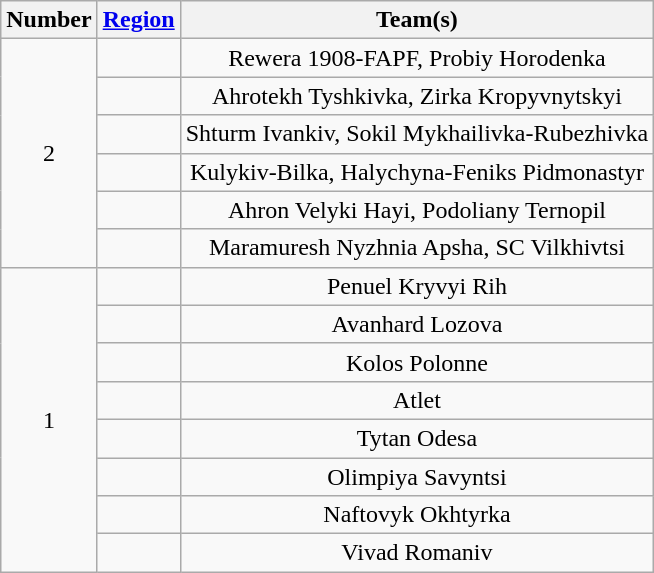<table class="wikitable" style="text-align:center">
<tr>
<th>Number</th>
<th><a href='#'>Region</a></th>
<th>Team(s)</th>
</tr>
<tr>
<td rowspan="6">2</td>
<td align="left"></td>
<td>Rewera 1908-FAPF, Probiy Horodenka</td>
</tr>
<tr>
<td align="left"></td>
<td>Ahrotekh Tyshkivka, Zirka Kropyvnytskyi</td>
</tr>
<tr>
<td align="left"></td>
<td>Shturm Ivankiv, Sokil Mykhailivka-Rubezhivka</td>
</tr>
<tr>
<td align="left"></td>
<td>Kulykiv-Bilka, Halychyna-Feniks Pidmonastyr</td>
</tr>
<tr>
<td align="left"></td>
<td>Ahron Velyki Hayi, Podoliany Ternopil</td>
</tr>
<tr>
<td align="left"></td>
<td>Maramuresh Nyzhnia Apsha, SC Vilkhivtsi</td>
</tr>
<tr>
<td rowspan="13">1</td>
<td align="left"></td>
<td>Penuel Kryvyi Rih</td>
</tr>
<tr>
<td align="left"></td>
<td>Avanhard Lozova</td>
</tr>
<tr>
<td align="left"></td>
<td>Kolos Polonne</td>
</tr>
<tr>
<td align="left"></td>
<td>Atlet</td>
</tr>
<tr>
<td align="left"></td>
<td>Tytan Odesa</td>
</tr>
<tr>
<td align="left"></td>
<td>Olimpiya Savyntsi</td>
</tr>
<tr>
<td align="left"></td>
<td>Naftovyk Okhtyrka</td>
</tr>
<tr>
<td align="left"></td>
<td>Vivad Romaniv</td>
</tr>
</table>
